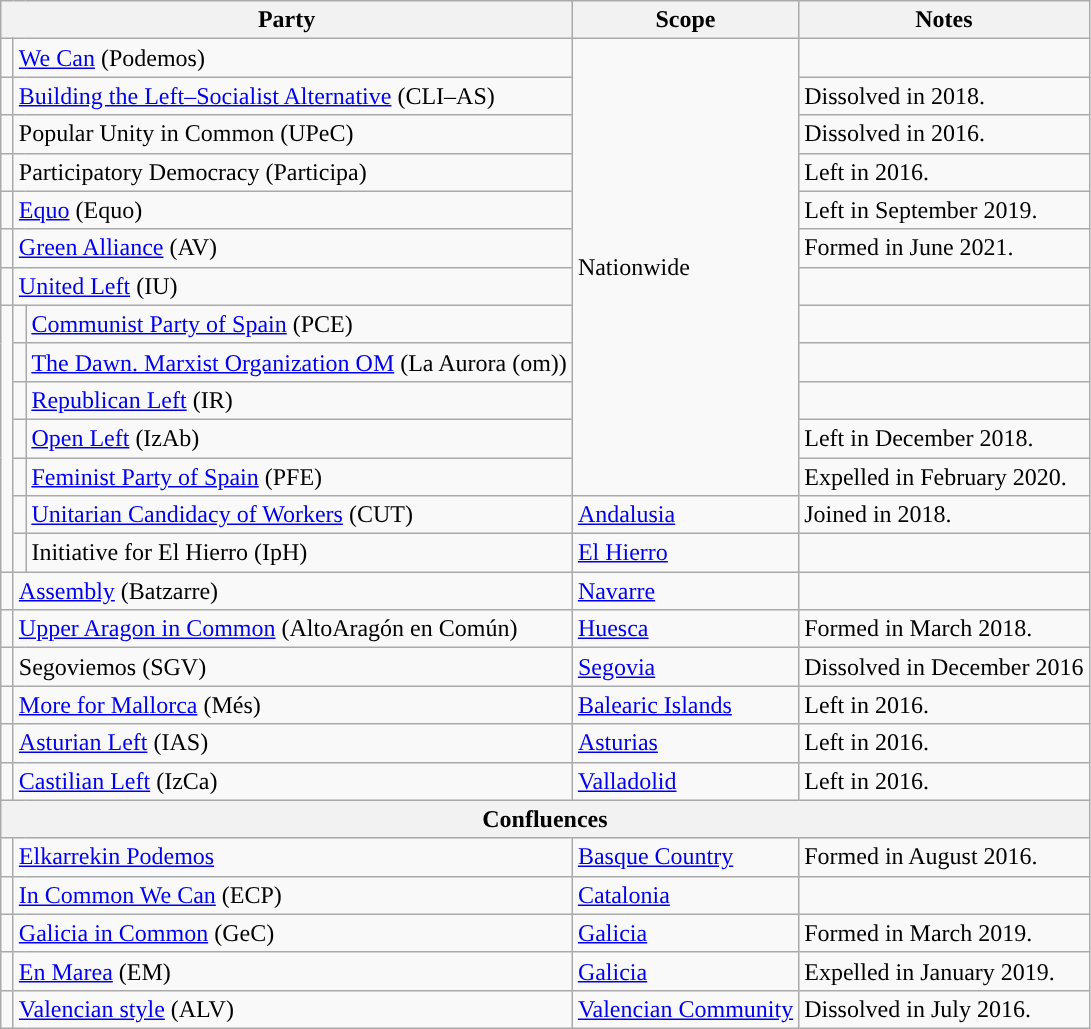<table class="wikitable" style="text-align:left;">
<tr>
<th colspan="3">Party</th>
<th>Scope</th>
<th>Notes</th>
</tr>
<tr>
<td width="1"></td>
<td colspan="2"><a href='#'>We Can</a> (Podemos)</td>
<td rowspan="12">Nationwide</td>
<td></td>
</tr>
<tr>
<td></td>
<td colspan="2"><a href='#'>Building the Left–Socialist Alternative</a> (CLI–AS)</td>
<td>Dissolved in 2018.</td>
</tr>
<tr>
<td></td>
<td colspan="2">Popular Unity in Common (UPeC)</td>
<td>Dissolved in 2016.</td>
</tr>
<tr>
<td></td>
<td colspan="2">Participatory Democracy (Participa)</td>
<td>Left in 2016.</td>
</tr>
<tr>
<td></td>
<td colspan="2"><a href='#'>Equo</a> (Equo)</td>
<td>Left in September 2019.</td>
</tr>
<tr>
<td></td>
<td colspan="2"><a href='#'>Green Alliance</a> (AV)</td>
<td>Formed in June 2021.</td>
</tr>
<tr>
<td></td>
<td colspan="2"><a href='#'>United Left</a> (IU)</td>
<td></td>
</tr>
<tr>
<td rowspan="7"></td>
<td width="1"></td>
<td><a href='#'>Communist Party of Spain</a> (PCE)</td>
<td></td>
</tr>
<tr>
<td></td>
<td><a href='#'>The Dawn. Marxist Organization OM</a> (La Aurora (om))</td>
<td></td>
</tr>
<tr>
<td></td>
<td><a href='#'>Republican Left</a> (IR)</td>
<td></td>
</tr>
<tr>
<td></td>
<td><a href='#'>Open Left</a> (IzAb)</td>
<td>Left in December 2018.</td>
</tr>
<tr>
<td></td>
<td><a href='#'>Feminist Party of Spain</a> (PFE)</td>
<td>Expelled in February 2020.</td>
</tr>
<tr>
<td></td>
<td><a href='#'>Unitarian Candidacy of Workers</a> (CUT)</td>
<td><a href='#'>Andalusia</a></td>
<td>Joined in 2018.</td>
</tr>
<tr>
<td></td>
<td>Initiative for El Hierro (IpH)</td>
<td><a href='#'>El Hierro</a></td>
<td></td>
</tr>
<tr>
<td></td>
<td colspan="2"><a href='#'>Assembly</a> (Batzarre)</td>
<td><a href='#'>Navarre</a></td>
<td></td>
</tr>
<tr>
<td></td>
<td colspan="2"><a href='#'>Upper Aragon in Common</a> (AltoAragón en Común)</td>
<td><a href='#'>Huesca</a></td>
<td>Formed in March 2018.</td>
</tr>
<tr>
<td></td>
<td colspan="2">Segoviemos (SGV)</td>
<td><a href='#'>Segovia</a></td>
<td>Dissolved in December 2016</td>
</tr>
<tr>
<td></td>
<td colspan="2"><a href='#'>More for Mallorca</a> (Més)</td>
<td><a href='#'>Balearic Islands</a></td>
<td>Left in 2016.</td>
</tr>
<tr>
<td></td>
<td colspan="2"><a href='#'>Asturian Left</a> (IAS)</td>
<td><a href='#'>Asturias</a></td>
<td>Left in 2016.</td>
</tr>
<tr>
<td></td>
<td colspan="2"><a href='#'>Castilian Left</a> (IzCa)</td>
<td><a href='#'>Valladolid</a></td>
<td>Left in 2016.</td>
</tr>
<tr>
<th colspan="5">Confluences</th>
</tr>
<tr>
<td></td>
<td colspan="2"><a href='#'>Elkarrekin Podemos</a></td>
<td><a href='#'>Basque Country</a></td>
<td>Formed in August 2016.</td>
</tr>
<tr>
<td></td>
<td colspan="2"><a href='#'>In Common We Can</a> (ECP)</td>
<td><a href='#'>Catalonia</a></td>
<td></td>
</tr>
<tr>
<td></td>
<td colspan="2"><a href='#'>Galicia in Common</a> (GeC)</td>
<td><a href='#'>Galicia</a></td>
<td>Formed in March 2019.</td>
</tr>
<tr>
<td></td>
<td colspan="2"><a href='#'>En Marea</a> (EM)</td>
<td><a href='#'>Galicia</a></td>
<td>Expelled in January 2019.</td>
</tr>
<tr>
<td></td>
<td colspan="2"><a href='#'>Valencian style</a> (ALV)</td>
<td><a href='#'>Valencian Community</a></td>
<td>Dissolved in July 2016.</td>
</tr>
</table>
